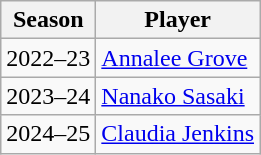<table class="wikitable">
<tr>
<th>Season</th>
<th>Player</th>
</tr>
<tr>
<td>2022–23</td>
<td> <a href='#'>Annalee Grove</a></td>
</tr>
<tr>
<td>2023–24</td>
<td> <a href='#'>Nanako Sasaki</a></td>
</tr>
<tr>
<td>2024–25</td>
<td> <a href='#'>Claudia Jenkins</a></td>
</tr>
</table>
